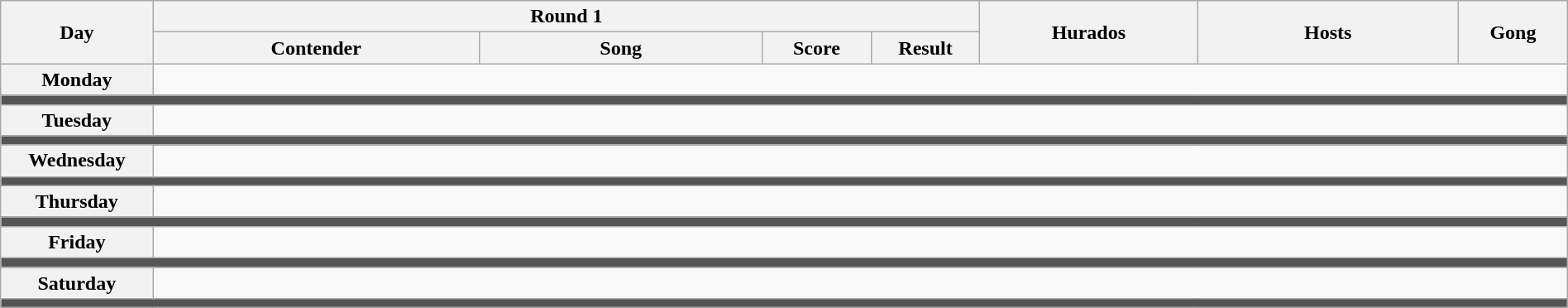<table class="wikitable mw-collapsible mw-collapsed" style="text-align:center; width:100%;">
<tr>
<th rowspan="2" width="07%">Day</th>
<th colspan="5">Round 1</th>
<th rowspan="2" width="10%">Hurados</th>
<th rowspan="2" width="12%">Hosts</th>
<th rowspan="2" width="05%">Gong</th>
</tr>
<tr>
<th width="15%"  colspan=2>Contender</th>
<th width="13%">Song</th>
<th width="05%">Score</th>
<th width="05%">Result</th>
</tr>
<tr>
<th rowspan="1">Monday<br><small></small></th>
<td colspan="12"></td>
</tr>
<tr>
<th colspan="10" style="background:#555;"></th>
</tr>
<tr>
<th rowspan="1">Tuesday<br><small></small></th>
<td colspan="12"></td>
</tr>
<tr>
<th colspan="10" style="background:#555;"></th>
</tr>
<tr>
<th rowspan="1">Wednesday<br><small></small></th>
<td colspan="12"></td>
</tr>
<tr>
<th colspan="10" style="background:#555;"></th>
</tr>
<tr>
<th rowspan="1">Thursday<br><small></small></th>
<td colspan="12"></td>
</tr>
<tr>
<th colspan="10" style="background:#555;"></th>
</tr>
<tr>
<th rowspan="1">Friday<br><small></small></th>
<td colspan="12"></td>
</tr>
<tr>
<th colspan="10" style="background:#555;"></th>
</tr>
<tr>
<th rowspan="1">Saturday<br><small></small></th>
<td colspan="12"></td>
</tr>
<tr>
<th colspan="10" style="background:#555;"></th>
</tr>
</table>
